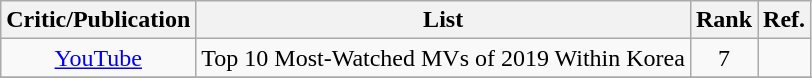<table class="sortable wikitable"style="text-align:center">
<tr>
<th>Critic/Publication</th>
<th>List</th>
<th>Rank</th>
<th>Ref.</th>
</tr>
<tr>
<td><a href='#'>YouTube</a></td>
<td>Top 10 Most-Watched MVs of 2019 Within Korea</td>
<td>7</td>
<td></td>
</tr>
<tr>
</tr>
</table>
